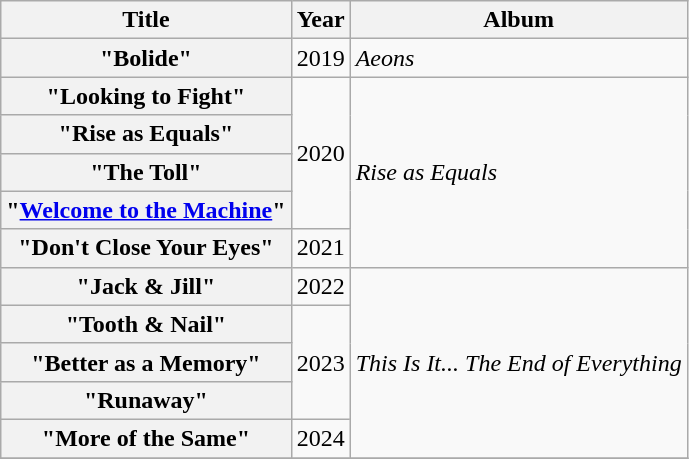<table class="wikitable plainrowheaders">
<tr>
<th>Title</th>
<th>Year</th>
<th>Album</th>
</tr>
<tr>
<th scope="row">"Bolide"</th>
<td>2019</td>
<td><em>Aeons</em></td>
</tr>
<tr>
<th scope="row">"Looking to Fight"</th>
<td rowspan="4">2020</td>
<td rowspan="5"><em>Rise as Equals</em></td>
</tr>
<tr>
<th scope="row">"Rise as Equals"</th>
</tr>
<tr>
<th scope="row">"The Toll"</th>
</tr>
<tr>
<th scope="row">"<a href='#'>Welcome to the Machine</a>" </th>
</tr>
<tr>
<th scope="row">"Don't Close Your Eyes"</th>
<td>2021</td>
</tr>
<tr>
<th scope="row">"Jack & Jill"</th>
<td>2022</td>
<td rowspan="5"><em>This Is It... The End of Everything</em></td>
</tr>
<tr>
<th scope="row">"Tooth & Nail"</th>
<td rowspan="3">2023</td>
</tr>
<tr>
<th scope="row">"Better as a Memory"</th>
</tr>
<tr>
<th scope="row">"Runaway"</th>
</tr>
<tr>
<th scope="row">"More of the Same"</th>
<td>2024</td>
</tr>
<tr>
</tr>
</table>
